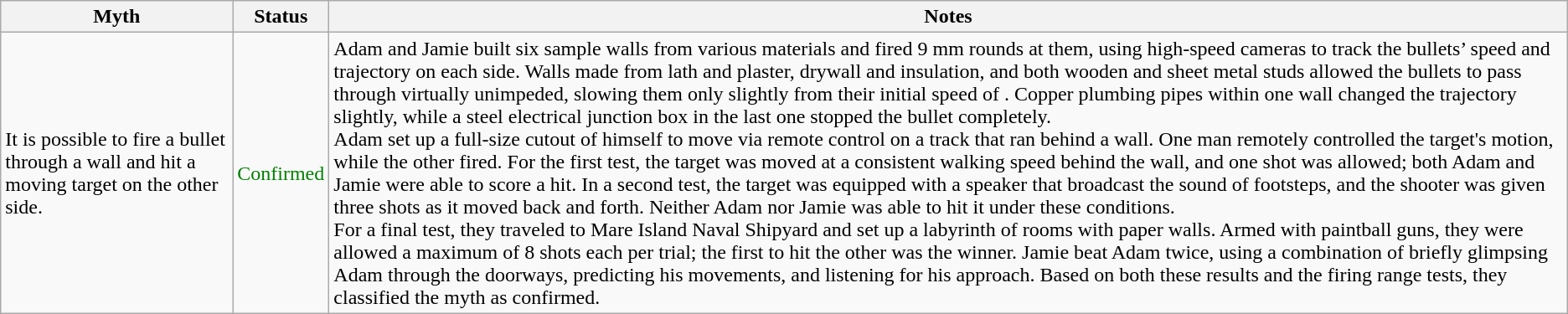<table class="wikitable plainrowheaders">
<tr>
<th scope"col">Myth</th>
<th scope"col">Status</th>
<th scope"col">Notes</th>
</tr>
<tr>
<td scope"row">It is possible to fire a bullet through a wall and hit a moving target on the other side.</td>
<td style="color:green">Confirmed</td>
<td>Adam and Jamie built six sample walls from various materials and fired 9 mm rounds at them, using high-speed cameras to track the bullets’ speed and trajectory on each side. Walls made from lath and plaster, drywall and insulation, and both wooden and sheet metal studs allowed the bullets to pass through virtually unimpeded, slowing them only slightly from their initial speed of . Copper plumbing pipes within one wall changed the trajectory slightly, while a steel electrical junction box in the last one stopped the bullet completely.<br>Adam set up a full-size cutout of himself to move via remote control on a track that ran behind a wall. One man remotely controlled the target's motion, while the other fired. For the first test, the target was moved at a consistent walking speed behind the wall, and one shot was allowed; both Adam and Jamie were able to score a hit. In a second test, the target was equipped with a speaker that broadcast the sound of footsteps, and the shooter was given three shots as it moved back and forth. Neither Adam nor Jamie was able to hit it under these conditions.<br>For a final test, they traveled to Mare Island Naval Shipyard and set up a labyrinth of rooms with paper walls. Armed with paintball guns, they were allowed a maximum of 8 shots each per trial; the first to hit the other was the winner. Jamie beat Adam twice, using a combination of briefly glimpsing Adam through the doorways, predicting his movements, and listening for his approach. Based on both these results and the firing range tests, they classified the myth as confirmed.</td>
</tr>
</table>
